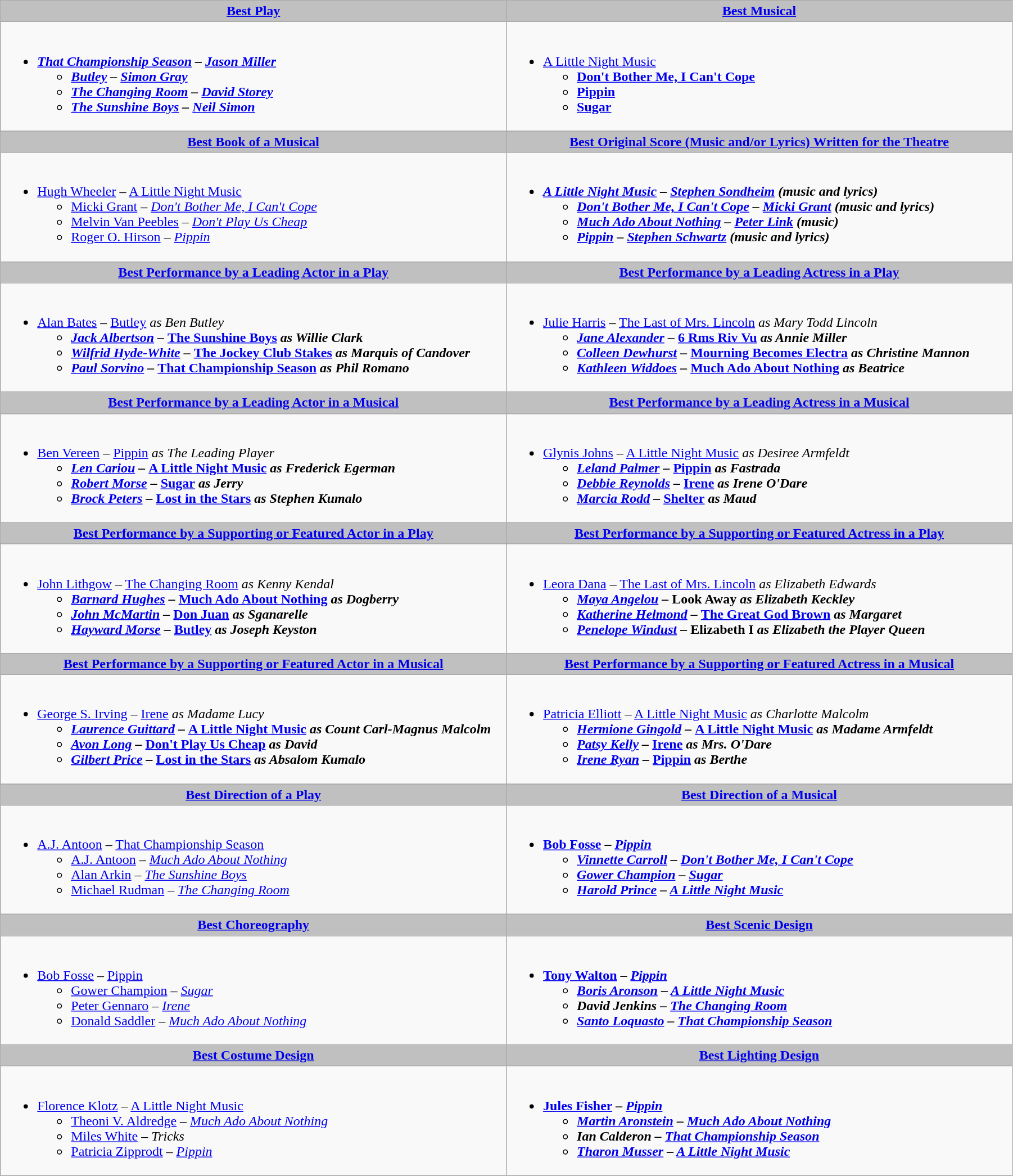<table class=wikitable width="95%">
<tr>
<th style="background:#C0C0C0;" ! width="50%"><a href='#'>Best Play</a></th>
<th style="background:#C0C0C0;" ! width="50%"><a href='#'>Best Musical</a></th>
</tr>
<tr>
<td valign="top"><br><ul><li><strong><em><a href='#'>That Championship Season</a><em> – <a href='#'>Jason Miller</a><strong><ul><li></em><a href='#'>Butley</a><em> – <a href='#'>Simon Gray</a></li><li></em><a href='#'>The Changing Room</a><em> – <a href='#'>David Storey</a></li><li></em><a href='#'>The Sunshine Boys</a><em> – <a href='#'>Neil Simon</a></li></ul></li></ul></td>
<td valign="top"><br><ul><li></em></strong><a href='#'>A Little Night Music</a><strong><em><ul><li></em><a href='#'>Don't Bother Me, I Can't Cope</a><em></li><li></em><a href='#'>Pippin</a><em></li><li></em><a href='#'>Sugar</a><em></li></ul></li></ul></td>
</tr>
<tr>
<th style="background:#C0C0C0;" ! style="width="50%"><a href='#'>Best Book of a Musical</a></th>
<th style="background:#C0C0C0;" ! style="width="50%"><a href='#'>Best Original Score (Music and/or Lyrics) Written for the Theatre</a></th>
</tr>
<tr>
<td valign="top"><br><ul><li></strong><a href='#'>Hugh Wheeler</a> – </em><a href='#'>A Little Night Music</a></em></strong><ul><li><a href='#'>Micki Grant</a> – <em><a href='#'>Don't Bother Me, I Can't Cope</a></em></li><li><a href='#'>Melvin Van Peebles</a> – <em><a href='#'>Don't Play Us Cheap</a></em></li><li><a href='#'>Roger O. Hirson</a> – <em><a href='#'>Pippin</a></em></li></ul></li></ul></td>
<td valign="top"><br><ul><li><strong><em><a href='#'>A Little Night Music</a><em> – <a href='#'>Stephen Sondheim</a> (music and lyrics)<strong><ul><li></em><a href='#'>Don't Bother Me, I Can't Cope</a><em> – <a href='#'>Micki Grant</a> (music and lyrics)</li><li></em><a href='#'>Much Ado About Nothing</a><em> – <a href='#'>Peter Link</a> (music)</li><li></em><a href='#'>Pippin</a><em> – <a href='#'>Stephen Schwartz</a> (music and lyrics)</li></ul></li></ul></td>
</tr>
<tr>
<th style="background:#C0C0C0;" ! style="width="50%"><a href='#'>Best Performance by a Leading Actor in a Play</a></th>
<th style="background:#C0C0C0;" ! style="width="50%"><a href='#'>Best Performance by a Leading Actress in a Play</a></th>
</tr>
<tr>
<td valign="top"><br><ul><li></strong><a href='#'>Alan Bates</a> – </em><a href='#'>Butley</a><em> as Ben Butley<strong><ul><li><a href='#'>Jack Albertson</a> – </em><a href='#'>The Sunshine Boys</a><em> as Willie Clark</li><li><a href='#'>Wilfrid Hyde-White</a> – </em><a href='#'>The Jockey Club Stakes</a><em> as Marquis of Candover</li><li><a href='#'>Paul Sorvino</a> – </em><a href='#'>That Championship Season</a><em> as Phil Romano</li></ul></li></ul></td>
<td valign="top"><br><ul><li></strong><a href='#'>Julie Harris</a> – </em><a href='#'>The Last of Mrs. Lincoln</a><em> as Mary Todd Lincoln<strong><ul><li><a href='#'>Jane Alexander</a> – </em><a href='#'>6 Rms Riv Vu</a><em> as Annie Miller</li><li><a href='#'>Colleen Dewhurst</a> – </em><a href='#'>Mourning Becomes Electra</a><em> as Christine Mannon</li><li><a href='#'>Kathleen Widdoes</a> – </em><a href='#'>Much Ado About Nothing</a><em> as Beatrice</li></ul></li></ul></td>
</tr>
<tr>
<th style="background:#C0C0C0;" ! style="width="50%"><a href='#'>Best Performance by a Leading Actor in a Musical</a></th>
<th style="background:#C0C0C0;" ! style="width="50%"><a href='#'>Best Performance by a Leading Actress in a Musical</a></th>
</tr>
<tr>
<td valign="top"><br><ul><li></strong><a href='#'>Ben Vereen</a> – </em><a href='#'>Pippin</a><em> as The Leading Player<strong><ul><li><a href='#'>Len Cariou</a> – </em><a href='#'>A Little Night Music</a><em> as Frederick Egerman</li><li><a href='#'>Robert Morse</a> – </em><a href='#'>Sugar</a><em> as Jerry</li><li><a href='#'>Brock Peters</a> – </em><a href='#'>Lost in the Stars</a><em> as Stephen Kumalo</li></ul></li></ul></td>
<td valign="top"><br><ul><li></strong><a href='#'>Glynis Johns</a> – </em><a href='#'>A Little Night Music</a><em> as Desiree Armfeldt<strong><ul><li><a href='#'>Leland Palmer</a> – </em><a href='#'>Pippin</a><em> as Fastrada</li><li><a href='#'>Debbie Reynolds</a> – </em><a href='#'>Irene</a><em> as Irene O'Dare</li><li><a href='#'>Marcia Rodd</a> – </em><a href='#'>Shelter</a><em> as Maud</li></ul></li></ul></td>
</tr>
<tr>
<th style="background:#C0C0C0;" ! style="width="50%"><a href='#'>Best Performance by a Supporting or Featured Actor in a Play</a></th>
<th style="background:#C0C0C0;" ! style="width="50%"><a href='#'>Best Performance by a Supporting or Featured Actress in a Play</a></th>
</tr>
<tr>
<td valign="top"><br><ul><li></strong><a href='#'>John Lithgow</a> – </em><a href='#'>The Changing Room</a><em> as Kenny Kendal<strong><ul><li><a href='#'>Barnard Hughes</a> – </em><a href='#'>Much Ado About Nothing</a><em> as Dogberry</li><li><a href='#'>John McMartin</a> – </em><a href='#'>Don Juan</a><em> as Sganarelle</li><li><a href='#'>Hayward Morse</a> – </em><a href='#'>Butley</a><em> as Joseph Keyston</li></ul></li></ul></td>
<td valign="top"><br><ul><li></strong><a href='#'>Leora Dana</a> – </em><a href='#'>The Last of Mrs. Lincoln</a><em> as Elizabeth Edwards<strong><ul><li><a href='#'>Maya Angelou</a> – </em>Look Away<em> as Elizabeth Keckley</li><li><a href='#'>Katherine Helmond</a> – </em><a href='#'>The Great God Brown</a><em> as Margaret</li><li><a href='#'>Penelope Windust</a> – </em>Elizabeth I<em> as Elizabeth the Player Queen</li></ul></li></ul></td>
</tr>
<tr>
<th style="background:#C0C0C0;" ! style="width="50%"><a href='#'>Best Performance by a Supporting or Featured Actor in a Musical</a></th>
<th style="background:#C0C0C0;" ! style="width="50%"><a href='#'>Best Performance by a Supporting or Featured Actress in a Musical</a></th>
</tr>
<tr>
<td valign="top"><br><ul><li></strong><a href='#'>George S. Irving</a> – </em><a href='#'>Irene</a><em> as Madame Lucy<strong><ul><li><a href='#'>Laurence Guittard</a> – </em><a href='#'>A Little Night Music</a><em> as Count Carl-Magnus Malcolm</li><li><a href='#'>Avon Long</a> – </em><a href='#'>Don't Play Us Cheap</a><em> as David</li><li><a href='#'>Gilbert Price</a> – </em><a href='#'>Lost in the Stars</a><em> as Absalom Kumalo</li></ul></li></ul></td>
<td valign="top"><br><ul><li></strong><a href='#'>Patricia Elliott</a> – </em><a href='#'>A Little Night Music</a><em> as Charlotte Malcolm<strong><ul><li><a href='#'>Hermione Gingold</a> – </em><a href='#'>A Little Night Music</a><em> as Madame Armfeldt</li><li><a href='#'>Patsy Kelly</a> – </em><a href='#'>Irene</a><em> as Mrs. O'Dare</li><li><a href='#'>Irene Ryan</a> – </em><a href='#'>Pippin</a><em> as Berthe</li></ul></li></ul></td>
</tr>
<tr>
<th style="background:#C0C0C0;" ! style="width="50%"><a href='#'>Best Direction of a Play</a></th>
<th style="background:#C0C0C0;" ! style="width="50%"><a href='#'>Best Direction of a Musical</a></th>
</tr>
<tr>
<td valign="top"><br><ul><li></strong><a href='#'>A.J. Antoon</a> – </em><a href='#'>That Championship Season</a></em></strong><ul><li><a href='#'>A.J. Antoon</a> – <em><a href='#'>Much Ado About Nothing</a></em></li><li><a href='#'>Alan Arkin</a> – <em><a href='#'>The Sunshine Boys</a></em></li><li><a href='#'>Michael Rudman</a> – <em><a href='#'>The Changing Room</a></em></li></ul></li></ul></td>
<td valign="top"><br><ul><li><strong><a href='#'>Bob Fosse</a> – <em><a href='#'>Pippin</a><strong><em><ul><li><a href='#'>Vinnette Carroll</a> – </em><a href='#'>Don't Bother Me, I Can't Cope</a><em></li><li><a href='#'>Gower Champion</a> – </em><a href='#'>Sugar</a><em></li><li><a href='#'>Harold Prince</a> – </em><a href='#'>A Little Night Music</a><em></li></ul></li></ul></td>
</tr>
<tr>
<th style="background:#C0C0C0;" ! style="width="50%"><a href='#'>Best Choreography</a></th>
<th style="background:#C0C0C0;" ! style="width="50%"><a href='#'>Best Scenic Design</a></th>
</tr>
<tr>
<td valign="top"><br><ul><li></strong><a href='#'>Bob Fosse</a> – </em><a href='#'>Pippin</a></em></strong><ul><li><a href='#'>Gower Champion</a> – <em><a href='#'>Sugar</a></em></li><li><a href='#'>Peter Gennaro</a> – <em><a href='#'>Irene</a></em></li><li><a href='#'>Donald Saddler</a> – <em><a href='#'>Much Ado About Nothing</a></em></li></ul></li></ul></td>
<td valign="top"><br><ul><li><strong><a href='#'>Tony Walton</a> – <em><a href='#'>Pippin</a><strong><em><ul><li><a href='#'>Boris Aronson</a> – </em><a href='#'>A Little Night Music</a><em></li><li>David Jenkins – </em><a href='#'>The Changing Room</a><em></li><li><a href='#'>Santo Loquasto</a> – </em><a href='#'>That Championship Season</a><em></li></ul></li></ul></td>
</tr>
<tr>
<th style="background:#C0C0C0;" ! style="width="50%"><a href='#'>Best Costume Design</a></th>
<th style="background:#C0C0C0;" ! style="width="50%"><a href='#'>Best Lighting Design</a></th>
</tr>
<tr>
<td valign="top"><br><ul><li></strong><a href='#'>Florence Klotz</a> – </em><a href='#'>A Little Night Music</a></em></strong><ul><li><a href='#'>Theoni V. Aldredge</a> – <em><a href='#'>Much Ado About Nothing</a></em></li><li><a href='#'>Miles White</a> – <em>Tricks</em></li><li><a href='#'>Patricia Zipprodt</a> – <em><a href='#'>Pippin</a></em></li></ul></li></ul></td>
<td valign="top"><br><ul><li><strong><a href='#'>Jules Fisher</a> – <em><a href='#'>Pippin</a><strong><em><ul><li><a href='#'>Martin Aronstein</a> – </em><a href='#'>Much Ado About Nothing</a><em></li><li>Ian Calderon – </em><a href='#'>That Championship Season</a><em></li><li><a href='#'>Tharon Musser</a> – </em><a href='#'>A Little Night Music</a><em></li></ul></li></ul></td>
</tr>
</table>
